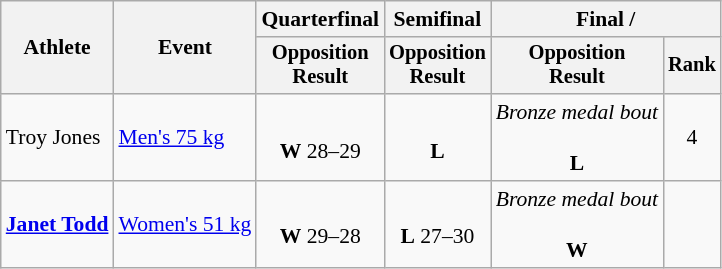<table class=wikitable style=font-size:90%;text-align:center>
<tr>
<th rowspan=2>Athlete</th>
<th rowspan=2>Event</th>
<th>Quarterfinal</th>
<th>Semifinal</th>
<th colspan=2>Final / </th>
</tr>
<tr style=font-size:95%>
<th>Opposition<br>Result</th>
<th>Opposition<br>Result</th>
<th>Opposition<br>Result</th>
<th>Rank</th>
</tr>
<tr>
<td align=left>Troy Jones</td>
<td align=left><a href='#'>Men's 75 kg</a></td>
<td><br><strong>W</strong> 28–29</td>
<td><br><strong>L</strong> </td>
<td><em>Bronze medal bout</em><br><br><strong>L</strong> </td>
<td>4</td>
</tr>
<tr>
<td align=left><strong><a href='#'>Janet Todd</a></strong></td>
<td align=left><a href='#'>Women's 51 kg</a></td>
<td><br><strong>W</strong> 29–28</td>
<td><br><strong>L</strong> 27–30</td>
<td><em>Bronze medal bout</em><br><br><strong>W</strong> </td>
<td></td>
</tr>
</table>
